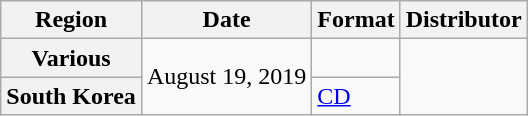<table class="wikitable plainrowheaders">
<tr>
<th>Region</th>
<th>Date</th>
<th>Format</th>
<th>Distributor</th>
</tr>
<tr>
<th scope="row">Various</th>
<td rowspan="3">August 19, 2019</td>
<td rowspan="2"></td>
<td rowspan="3"></td>
</tr>
<tr>
<th scope="row" rowspan="2">South Korea</th>
</tr>
<tr>
<td><a href='#'>CD</a></td>
</tr>
</table>
